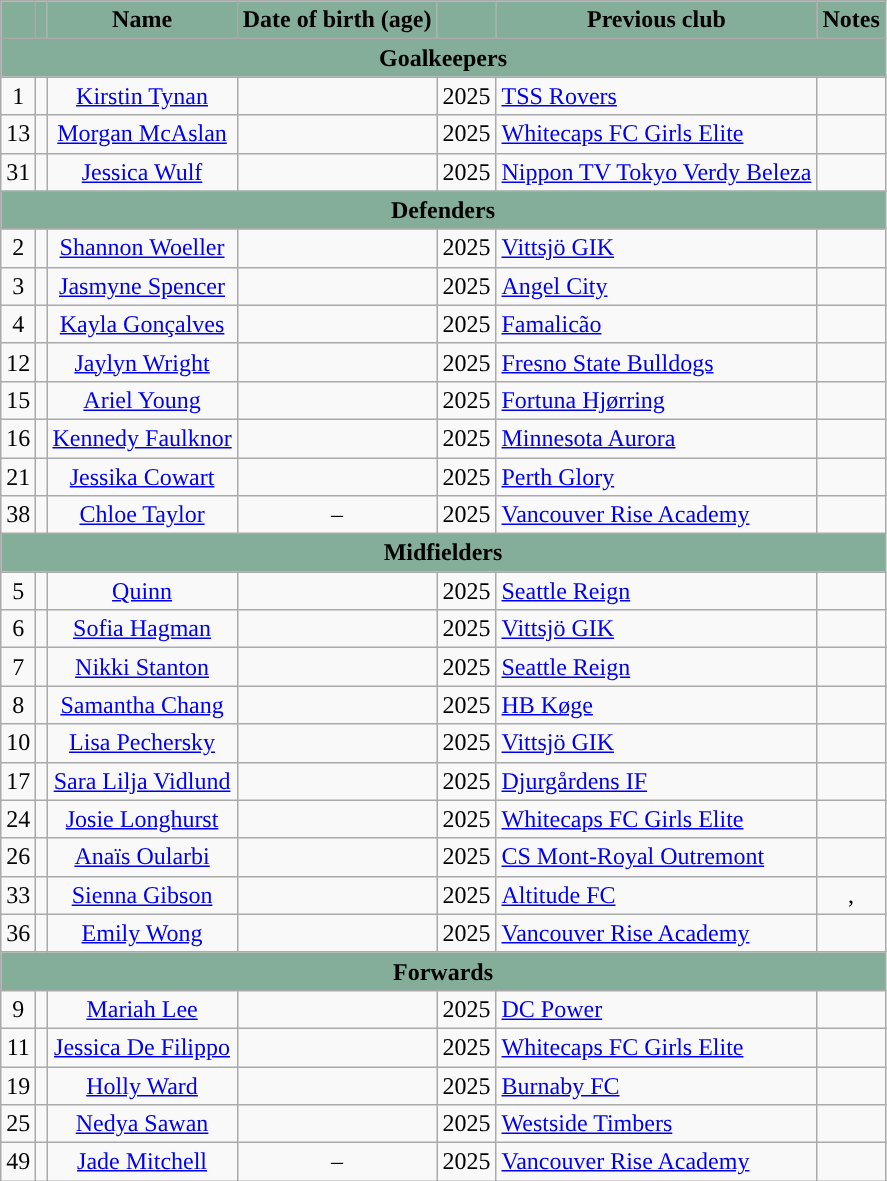<table class="wikitable" style="text-align:center;">
<tr>
<th style="background:#84ae99; "></th>
<th style="background:#84ae99; "></th>
<th style="background:#84ae99; ">Name</th>
<th style="background:#84ae99; ">Date of birth (age)</th>
<th style="background:#84ae99; "></th>
<th style="background:#84ae99; ">Previous club</th>
<th style="background:#84ae99; ">Notes</th>
</tr>
<tr>
<th colspan="7" style="background:#84ae99; ">Goalkeepers</th>
</tr>
<tr>
<td>1</td>
<td></td>
<td><a href='#'>Kirstin Tynan</a></td>
<td></td>
<td>2025</td>
<td align="left"> <a href='#'>TSS Rovers</a></td>
<td></td>
</tr>
<tr>
<td>13</td>
<td></td>
<td><a href='#'>Morgan McAslan</a></td>
<td></td>
<td>2025</td>
<td align="left"> <a href='#'>Whitecaps FC Girls Elite</a></td>
<td></td>
</tr>
<tr>
<td>31</td>
<td></td>
<td><a href='#'>Jessica Wulf</a></td>
<td></td>
<td>2025</td>
<td align="left"> <a href='#'>Nippon TV Tokyo Verdy Beleza</a></td>
<td></td>
</tr>
<tr>
<th colspan="7" style="background:#84ae99; ">Defenders</th>
</tr>
<tr>
<td>2</td>
<td></td>
<td><a href='#'>Shannon Woeller</a></td>
<td></td>
<td>2025</td>
<td align="left"> <a href='#'>Vittsjö GIK</a></td>
<td></td>
</tr>
<tr>
<td>3</td>
<td></td>
<td><a href='#'>Jasmyne Spencer</a></td>
<td></td>
<td>2025</td>
<td align="left"> <a href='#'>Angel City</a></td>
<td></td>
</tr>
<tr>
<td>4</td>
<td></td>
<td><a href='#'>Kayla Gonçalves</a></td>
<td></td>
<td>2025</td>
<td align="left"> <a href='#'>Famalicão</a></td>
<td></td>
</tr>
<tr>
<td>12</td>
<td></td>
<td><a href='#'>Jaylyn Wright</a></td>
<td></td>
<td>2025</td>
<td align="left"> <a href='#'>Fresno State Bulldogs</a></td>
<td></td>
</tr>
<tr>
<td>15</td>
<td></td>
<td><a href='#'>Ariel Young</a></td>
<td></td>
<td>2025</td>
<td align="left"> <a href='#'>Fortuna Hjørring</a></td>
<td></td>
</tr>
<tr>
<td>16</td>
<td></td>
<td><a href='#'>Kennedy Faulknor</a></td>
<td></td>
<td>2025</td>
<td align="left"> <a href='#'>Minnesota Aurora</a></td>
<td></td>
</tr>
<tr>
<td>21</td>
<td></td>
<td><a href='#'>Jessika Cowart</a></td>
<td></td>
<td>2025</td>
<td align="left"> <a href='#'>Perth Glory</a></td>
<td></td>
</tr>
<tr>
<td>38</td>
<td></td>
<td><a href='#'>Chloe Taylor</a></td>
<td>–</td>
<td>2025</td>
<td align="left"> <a href='#'>Vancouver Rise Academy</a></td>
<td></td>
</tr>
<tr>
<th colspan="7" style="background:#84ae99; ">Midfielders</th>
</tr>
<tr>
<td>5</td>
<td></td>
<td><a href='#'>Quinn</a></td>
<td></td>
<td>2025</td>
<td align="left"> <a href='#'>Seattle Reign</a></td>
<td></td>
</tr>
<tr>
<td>6</td>
<td></td>
<td><a href='#'>Sofia Hagman</a></td>
<td></td>
<td>2025</td>
<td align="left"> <a href='#'>Vittsjö GIK</a></td>
<td></td>
</tr>
<tr>
<td>7</td>
<td></td>
<td><a href='#'>Nikki Stanton</a></td>
<td></td>
<td>2025</td>
<td align="left"> <a href='#'>Seattle Reign</a></td>
<td></td>
</tr>
<tr>
<td>8</td>
<td></td>
<td><a href='#'>Samantha Chang</a></td>
<td></td>
<td>2025</td>
<td align="left"> <a href='#'>HB Køge</a></td>
<td></td>
</tr>
<tr>
<td>10</td>
<td></td>
<td><a href='#'>Lisa Pechersky</a></td>
<td></td>
<td>2025</td>
<td align="left"> <a href='#'>Vittsjö GIK</a></td>
<td></td>
</tr>
<tr>
<td>17</td>
<td></td>
<td><a href='#'>Sara Lilja Vidlund</a></td>
<td></td>
<td>2025</td>
<td align="left"> <a href='#'>Djurgårdens IF</a></td>
<td></td>
</tr>
<tr>
<td>24</td>
<td></td>
<td><a href='#'>Josie Longhurst</a></td>
<td></td>
<td>2025</td>
<td align="left"> <a href='#'>Whitecaps FC Girls Elite</a></td>
<td></td>
</tr>
<tr>
<td>26</td>
<td></td>
<td><a href='#'>Anaïs Oularbi</a></td>
<td></td>
<td>2025</td>
<td align="left"> <a href='#'>CS Mont-Royal Outremont</a></td>
<td></td>
</tr>
<tr>
<td>33</td>
<td></td>
<td><a href='#'>Sienna Gibson</a></td>
<td></td>
<td>2025</td>
<td align="left"> <a href='#'>Altitude FC</a></td>
<td>, </td>
</tr>
<tr>
<td>36</td>
<td></td>
<td><a href='#'>Emily Wong</a></td>
<td></td>
<td>2025</td>
<td align="left"> <a href='#'>Vancouver Rise Academy</a></td>
<td></td>
</tr>
<tr>
<th colspan="7" style="background:#84ae99; ">Forwards</th>
</tr>
<tr>
<td>9</td>
<td></td>
<td><a href='#'>Mariah Lee</a></td>
<td></td>
<td>2025</td>
<td align="left"> <a href='#'>DC Power</a></td>
<td></td>
</tr>
<tr>
<td>11</td>
<td></td>
<td><a href='#'>Jessica De Filippo</a></td>
<td></td>
<td>2025</td>
<td align="left"> <a href='#'>Whitecaps FC Girls Elite</a></td>
<td></td>
</tr>
<tr>
<td>19</td>
<td></td>
<td><a href='#'>Holly Ward</a></td>
<td></td>
<td>2025</td>
<td align="left"> <a href='#'>Burnaby FC</a></td>
<td></td>
</tr>
<tr>
<td>25</td>
<td></td>
<td><a href='#'>Nedya Sawan</a></td>
<td></td>
<td>2025</td>
<td align="left"> <a href='#'>Westside Timbers</a></td>
<td></td>
</tr>
<tr>
<td>49</td>
<td></td>
<td><a href='#'>Jade Mitchell</a></td>
<td>–</td>
<td>2025</td>
<td align="left"> <a href='#'>Vancouver Rise Academy</a></td>
<td></td>
</tr>
</table>
